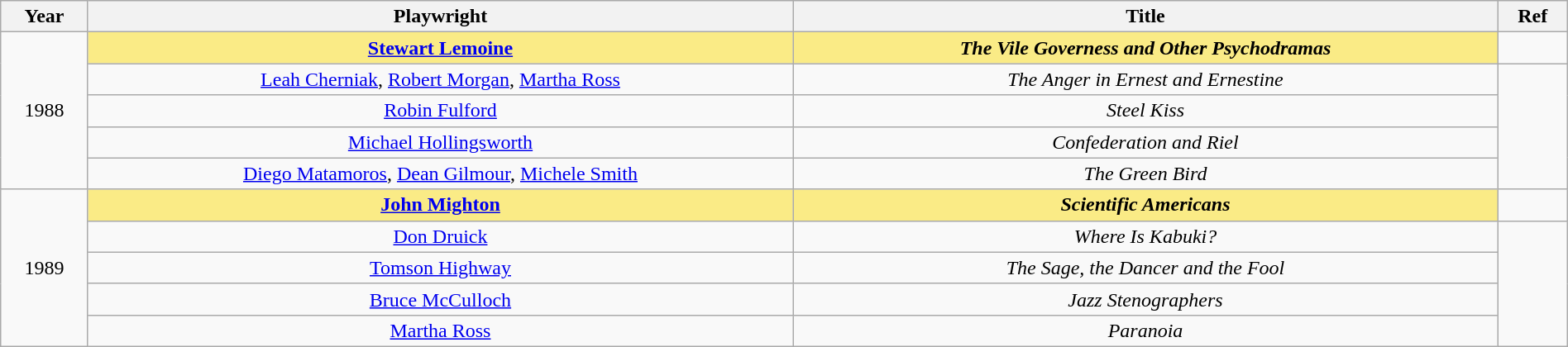<table class="wikitable" width="100%" style="text-align:center;">
<tr>
<th>Year</th>
<th width="45%">Playwright</th>
<th width="45%">Title</th>
<th>Ref</th>
</tr>
<tr>
<td rowspan=5>1988</td>
<td style="background:#FAEB86"><strong><a href='#'>Stewart Lemoine</a></strong></td>
<td style="background:#FAEB86"><strong><em>The Vile Governess and Other Psychodramas</em></strong></td>
<td></td>
</tr>
<tr>
<td><a href='#'>Leah Cherniak</a>, <a href='#'>Robert Morgan</a>, <a href='#'>Martha Ross</a></td>
<td><em>The Anger in Ernest and Ernestine</em></td>
<td rowspan=4></td>
</tr>
<tr>
<td><a href='#'>Robin Fulford</a></td>
<td><em>Steel Kiss</em></td>
</tr>
<tr>
<td><a href='#'>Michael Hollingsworth</a></td>
<td><em>Confederation and Riel</em></td>
</tr>
<tr>
<td><a href='#'>Diego Matamoros</a>, <a href='#'>Dean Gilmour</a>, <a href='#'>Michele Smith</a></td>
<td><em>The Green Bird</em></td>
</tr>
<tr>
<td rowspan=5>1989</td>
<td style="background:#FAEB86"><strong><a href='#'>John Mighton</a></strong></td>
<td style="background:#FAEB86"><strong><em>Scientific Americans</em></strong></td>
<td></td>
</tr>
<tr>
<td><a href='#'>Don Druick</a></td>
<td><em>Where Is Kabuki?</em></td>
<td rowspan=4></td>
</tr>
<tr>
<td><a href='#'>Tomson Highway</a></td>
<td><em>The Sage, the Dancer and the Fool</em></td>
</tr>
<tr>
<td><a href='#'>Bruce McCulloch</a></td>
<td><em>Jazz Stenographers</em></td>
</tr>
<tr>
<td><a href='#'>Martha Ross</a></td>
<td><em>Paranoia</em></td>
</tr>
</table>
